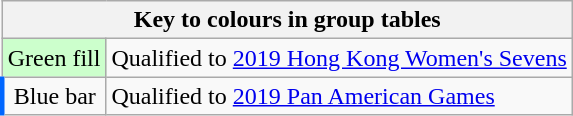<table class="wikitable" style="text-align: center;">
<tr>
<th colspan=2>Key to colours in group tables</th>
</tr>
<tr>
<td bgcolor=#cfc>Green fill</td>
<td align=left>Qualified to <a href='#'>2019 Hong Kong Women's Sevens</a></td>
</tr>
<tr>
<td style="border-left:3px solid #06f;">Blue bar</td>
<td align=left>Qualified to <a href='#'>2019 Pan American Games</a></td>
</tr>
</table>
